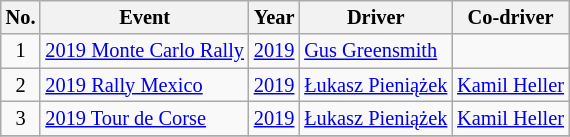<table class="wikitable" style="font-size: 85%; ">
<tr>
<th>No.</th>
<th>Event</th>
<th>Year</th>
<th>Driver</th>
<th>Co-driver</th>
</tr>
<tr>
<td align="center">1</td>
<td nowrap> <a href='#'>2019 Monte Carlo Rally</a></td>
<td align="center"><a href='#'>2019</a></td>
<td> <a href='#'>Gus Greensmith</a></td>
<td></td>
</tr>
<tr>
<td align="center">2</td>
<td> <a href='#'>2019 Rally Mexico</a></td>
<td align="center"><a href='#'>2019</a></td>
<td> <a href='#'>Łukasz Pieniążek</a></td>
<td> <a href='#'>Kamil Heller</a></td>
</tr>
<tr>
<td align="center">3</td>
<td> <a href='#'>2019 Tour de Corse</a></td>
<td align="center"><a href='#'>2019</a></td>
<td nowrap> <a href='#'>Łukasz Pieniążek</a></td>
<td> <a href='#'>Kamil Heller</a></td>
</tr>
<tr>
</tr>
</table>
